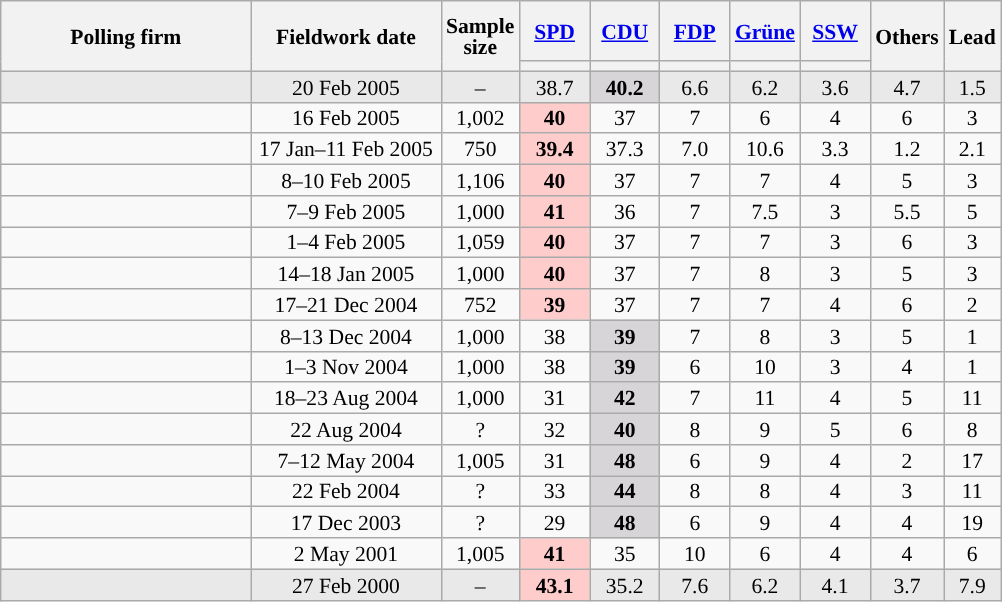<table class="wikitable sortable" style="text-align:center;font-size:90%;line-height:14px;">
<tr style="height:40px;">
<th style="width:160px;" rowspan="2">Polling firm</th>
<th style="width:120px;" rowspan="2">Fieldwork date</th>
<th style="width:35px;" rowspan="2">Sample<br>size</th>
<th class="unsortable" style="width:40px;"><a href='#'>SPD</a></th>
<th class="unsortable" style="width:40px;"><a href='#'>CDU</a></th>
<th class="unsortable" style="width:40px;"><a href='#'>FDP</a></th>
<th class="unsortable" style="width:40px;"><a href='#'>Grüne</a></th>
<th class="unsortable" style="width:40px;"><a href='#'>SSW</a></th>
<th class="unsortable" style="width:40px;" rowspan="2">Others</th>
<th style="width:30px;" rowspan="2">Lead</th>
</tr>
<tr>
<th style="background:"></th>
<th style="background:"></th>
<th style="background:"></th>
<th style="background:"></th>
<th style="background:"></th>
</tr>
<tr style="background:#E9E9E9;">
<td></td>
<td data-sort-value="2005-02-20">20 Feb 2005</td>
<td>–</td>
<td>38.7</td>
<td style="background:#D7D5D7;"><strong>40.2</strong></td>
<td>6.6</td>
<td>6.2</td>
<td>3.6</td>
<td>4.7</td>
<td style="background:">1.5</td>
</tr>
<tr>
<td></td>
<td data-sort-value="2005-02-16">16 Feb 2005</td>
<td>1,002</td>
<td style="background:#FFCCCC;"><strong>40</strong></td>
<td>37</td>
<td>7</td>
<td>6</td>
<td>4</td>
<td>6</td>
<td style="background:">3</td>
</tr>
<tr>
<td></td>
<td data-sort-value="2005-02-15">17 Jan–11 Feb 2005</td>
<td>750</td>
<td style="background:#FFCCCC;"><strong>39.4</strong></td>
<td>37.3</td>
<td>7.0</td>
<td>10.6</td>
<td>3.3</td>
<td>1.2</td>
<td style="background:">2.1</td>
</tr>
<tr>
<td></td>
<td data-sort-value="2005-02-11">8–10 Feb 2005</td>
<td>1,106</td>
<td style="background:#FFCCCC;"><strong>40</strong></td>
<td>37</td>
<td>7</td>
<td>7</td>
<td>4</td>
<td>5</td>
<td style="background:">3</td>
</tr>
<tr>
<td></td>
<td data-sort-value="2005-02-10">7–9 Feb 2005</td>
<td>1,000</td>
<td style="background:#FFCCCC;"><strong>41</strong></td>
<td>36</td>
<td>7</td>
<td>7.5</td>
<td>3</td>
<td>5.5</td>
<td style="background:">5</td>
</tr>
<tr>
<td></td>
<td data-sort-value="2005-02-08">1–4 Feb 2005</td>
<td>1,059</td>
<td style="background:#FFCCCC;"><strong>40</strong></td>
<td>37</td>
<td>7</td>
<td>7</td>
<td>3</td>
<td>6</td>
<td style="background:">3</td>
</tr>
<tr>
<td></td>
<td data-sort-value="2005-01-21">14–18 Jan 2005</td>
<td>1,000</td>
<td style="background:#FFCCCC;"><strong>40</strong></td>
<td>37</td>
<td>7</td>
<td>8</td>
<td>3</td>
<td>5</td>
<td style="background:">3</td>
</tr>
<tr>
<td></td>
<td data-sort-value="2004-12-23">17–21 Dec 2004</td>
<td>752</td>
<td style="background:#FFCCCC;"><strong>39</strong></td>
<td>37</td>
<td>7</td>
<td>7</td>
<td>4</td>
<td>6</td>
<td style="background:">2</td>
</tr>
<tr>
<td></td>
<td data-sort-value="2004-12-15">8–13 Dec 2004</td>
<td>1,000</td>
<td>38</td>
<td style="background:#D7D5D7;"><strong>39</strong></td>
<td>7</td>
<td>8</td>
<td>3</td>
<td>5</td>
<td style="background:">1</td>
</tr>
<tr>
<td></td>
<td data-sort-value="2004-11-05">1–3 Nov 2004</td>
<td>1,000</td>
<td>38</td>
<td style="background:#D7D5D7;"><strong>39</strong></td>
<td>6</td>
<td>10</td>
<td>3</td>
<td>4</td>
<td style="background:">1</td>
</tr>
<tr>
<td></td>
<td data-sort-value="2004-08-26">18–23 Aug 2004</td>
<td>1,000</td>
<td>31</td>
<td style="background:#D7D5D7;"><strong>42</strong></td>
<td>7</td>
<td>11</td>
<td>4</td>
<td>5</td>
<td style="background:">11</td>
</tr>
<tr>
<td></td>
<td data-sort-value="2004-08-22">22 Aug 2004</td>
<td>?</td>
<td>32</td>
<td style="background:#D7D5D7;"><strong>40</strong></td>
<td>8</td>
<td>9</td>
<td>5</td>
<td>6</td>
<td style="background:">8</td>
</tr>
<tr>
<td></td>
<td data-sort-value="2004-05-28">7–12 May 2004</td>
<td>1,005</td>
<td>31</td>
<td style="background:#D7D5D7;"><strong>48</strong></td>
<td>6</td>
<td>9</td>
<td>4</td>
<td>2</td>
<td style="background:">17</td>
</tr>
<tr>
<td></td>
<td data-sort-value="2004-02-22">22 Feb 2004</td>
<td>?</td>
<td>33</td>
<td style="background:#D7D5D7;"><strong>44</strong></td>
<td>8</td>
<td>8</td>
<td>4</td>
<td>3</td>
<td style="background:">11</td>
</tr>
<tr>
<td></td>
<td data-sort-value="2003-12-17">17 Dec 2003</td>
<td>?</td>
<td>29</td>
<td style="background:#D7D5D7;"><strong>48</strong></td>
<td>6</td>
<td>9</td>
<td>4</td>
<td>4</td>
<td style="background:">19</td>
</tr>
<tr>
<td></td>
<td data-sort-value="2001-05-02">2 May 2001</td>
<td>1,005</td>
<td style="background:#FFCCCC;"><strong>41</strong></td>
<td>35</td>
<td>10</td>
<td>6</td>
<td>4</td>
<td>4</td>
<td style="background:">6</td>
</tr>
<tr style="background:#E9E9E9;">
<td></td>
<td data-sort-value="2000-02-27">27 Feb 2000</td>
<td>–</td>
<td style="background:#FFCCCC;"><strong>43.1</strong></td>
<td>35.2</td>
<td>7.6</td>
<td>6.2</td>
<td>4.1</td>
<td>3.7</td>
<td style="background:">7.9</td>
</tr>
</table>
